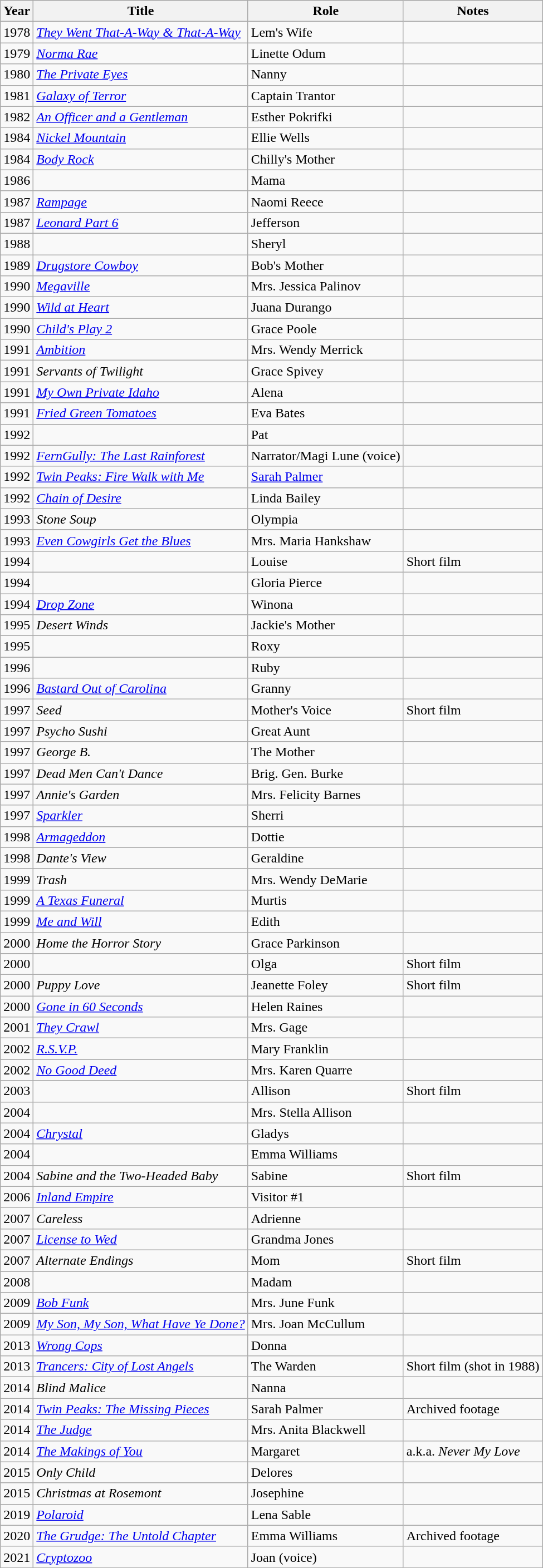<table class="wikitable sortable">
<tr>
<th>Year</th>
<th>Title</th>
<th>Role</th>
<th class="unsortable">Notes</th>
</tr>
<tr>
<td>1978</td>
<td><em><a href='#'>They Went That-A-Way & That-A-Way</a></em></td>
<td>Lem's Wife</td>
<td></td>
</tr>
<tr>
<td>1979</td>
<td><em><a href='#'>Norma Rae</a></em></td>
<td>Linette Odum</td>
<td></td>
</tr>
<tr>
<td>1980</td>
<td><em><a href='#'>The Private Eyes</a></em></td>
<td>Nanny</td>
<td></td>
</tr>
<tr>
<td>1981</td>
<td><em><a href='#'>Galaxy of Terror</a></em></td>
<td>Captain Trantor</td>
<td></td>
</tr>
<tr>
<td>1982</td>
<td><em><a href='#'>An Officer and a Gentleman</a></em></td>
<td>Esther Pokrifki</td>
<td></td>
</tr>
<tr>
<td>1984</td>
<td><em><a href='#'>Nickel Mountain</a></em></td>
<td>Ellie Wells</td>
<td></td>
</tr>
<tr>
<td>1984</td>
<td><em><a href='#'>Body Rock</a></em></td>
<td>Chilly's Mother</td>
<td></td>
</tr>
<tr>
<td>1986</td>
<td><em></em></td>
<td>Mama</td>
<td></td>
</tr>
<tr>
<td>1987</td>
<td><em><a href='#'>Rampage</a></em></td>
<td>Naomi Reece</td>
<td></td>
</tr>
<tr>
<td>1987</td>
<td><em><a href='#'>Leonard Part 6</a></em></td>
<td>Jefferson</td>
<td></td>
</tr>
<tr>
<td>1988</td>
<td><em></em></td>
<td>Sheryl</td>
<td></td>
</tr>
<tr>
<td>1989</td>
<td><em><a href='#'>Drugstore Cowboy</a></em></td>
<td>Bob's Mother</td>
<td></td>
</tr>
<tr>
<td>1990</td>
<td><em><a href='#'>Megaville</a></em></td>
<td>Mrs. Jessica Palinov</td>
<td></td>
</tr>
<tr>
<td>1990</td>
<td><em><a href='#'>Wild at Heart</a></em></td>
<td>Juana Durango</td>
<td></td>
</tr>
<tr>
<td>1990</td>
<td><em><a href='#'>Child's Play 2</a></em></td>
<td>Grace Poole</td>
<td></td>
</tr>
<tr>
<td>1991</td>
<td><em><a href='#'>Ambition</a></em></td>
<td>Mrs. Wendy Merrick</td>
<td></td>
</tr>
<tr>
<td>1991</td>
<td><em>Servants of Twilight</em></td>
<td>Grace Spivey</td>
<td></td>
</tr>
<tr>
<td>1991</td>
<td><em><a href='#'>My Own Private Idaho</a></em></td>
<td>Alena</td>
<td></td>
</tr>
<tr>
<td>1991</td>
<td><em><a href='#'>Fried Green Tomatoes</a></em></td>
<td>Eva Bates</td>
<td></td>
</tr>
<tr>
<td>1992</td>
<td><em></em></td>
<td>Pat</td>
<td></td>
</tr>
<tr>
<td>1992</td>
<td><em><a href='#'>FernGully: The Last Rainforest</a></em></td>
<td>Narrator/Magi Lune (voice)</td>
<td></td>
</tr>
<tr>
<td>1992</td>
<td><em><a href='#'>Twin Peaks: Fire Walk with Me</a></em></td>
<td><a href='#'>Sarah Palmer</a></td>
<td></td>
</tr>
<tr>
<td>1992</td>
<td><em><a href='#'>Chain of Desire</a></em></td>
<td>Linda Bailey</td>
<td></td>
</tr>
<tr>
<td>1993</td>
<td><em>Stone Soup</em></td>
<td>Olympia</td>
<td></td>
</tr>
<tr>
<td>1993</td>
<td><em><a href='#'>Even Cowgirls Get the Blues</a></em></td>
<td>Mrs. Maria Hankshaw</td>
<td></td>
</tr>
<tr>
<td>1994</td>
<td><em></em></td>
<td>Louise</td>
<td>Short film</td>
</tr>
<tr>
<td>1994</td>
<td><em></em></td>
<td>Gloria Pierce</td>
<td></td>
</tr>
<tr>
<td>1994</td>
<td><em><a href='#'>Drop Zone</a></em></td>
<td>Winona</td>
<td></td>
</tr>
<tr>
<td>1995</td>
<td><em>Desert Winds</em></td>
<td>Jackie's Mother</td>
<td></td>
</tr>
<tr>
<td>1995</td>
<td><em></em></td>
<td>Roxy</td>
<td></td>
</tr>
<tr>
<td>1996</td>
<td><em></em></td>
<td>Ruby</td>
<td></td>
</tr>
<tr>
<td>1996</td>
<td><em><a href='#'>Bastard Out of Carolina</a></em></td>
<td>Granny</td>
<td></td>
</tr>
<tr>
<td>1997</td>
<td><em>Seed</em></td>
<td>Mother's Voice</td>
<td>Short film</td>
</tr>
<tr>
<td>1997</td>
<td><em>Psycho Sushi</em></td>
<td>Great Aunt</td>
<td></td>
</tr>
<tr>
<td>1997</td>
<td><em>George B.</em></td>
<td>The Mother</td>
<td></td>
</tr>
<tr>
<td>1997</td>
<td><em>Dead Men Can't Dance</em></td>
<td>Brig. Gen. Burke</td>
<td></td>
</tr>
<tr>
<td>1997</td>
<td><em>Annie's Garden</em></td>
<td>Mrs. Felicity Barnes</td>
<td></td>
</tr>
<tr>
<td>1997</td>
<td><em><a href='#'>Sparkler</a></em></td>
<td>Sherri</td>
<td></td>
</tr>
<tr>
<td>1998</td>
<td><em><a href='#'>Armageddon</a></em></td>
<td>Dottie</td>
<td></td>
</tr>
<tr>
<td>1998</td>
<td><em>Dante's View</em></td>
<td>Geraldine</td>
<td></td>
</tr>
<tr>
<td>1999</td>
<td><em>Trash</em></td>
<td>Mrs. Wendy DeMarie</td>
<td></td>
</tr>
<tr>
<td>1999</td>
<td><em><a href='#'>A Texas Funeral</a></em></td>
<td>Murtis</td>
<td></td>
</tr>
<tr>
<td>1999</td>
<td><em><a href='#'>Me and Will</a></em></td>
<td>Edith</td>
<td></td>
</tr>
<tr>
<td>2000</td>
<td><em>Home the Horror Story</em></td>
<td>Grace Parkinson</td>
<td></td>
</tr>
<tr>
<td>2000</td>
<td><em></em></td>
<td>Olga</td>
<td>Short film</td>
</tr>
<tr>
<td>2000</td>
<td><em>Puppy Love</em></td>
<td>Jeanette Foley</td>
<td>Short film</td>
</tr>
<tr>
<td>2000</td>
<td><em><a href='#'>Gone in 60 Seconds</a></em></td>
<td>Helen Raines</td>
<td></td>
</tr>
<tr>
<td>2001</td>
<td><em><a href='#'>They Crawl</a></em></td>
<td>Mrs. Gage</td>
<td></td>
</tr>
<tr>
<td>2002</td>
<td><em><a href='#'>R.S.V.P.</a></em></td>
<td>Mary Franklin</td>
<td></td>
</tr>
<tr>
<td>2002</td>
<td><em><a href='#'>No Good Deed</a></em></td>
<td>Mrs. Karen Quarre</td>
<td></td>
</tr>
<tr>
<td>2003</td>
<td><em></em></td>
<td>Allison</td>
<td>Short film</td>
</tr>
<tr>
<td>2004</td>
<td><em></em></td>
<td>Mrs. Stella Allison</td>
<td></td>
</tr>
<tr>
<td>2004</td>
<td><em><a href='#'>Chrystal</a></em></td>
<td>Gladys</td>
<td></td>
</tr>
<tr>
<td>2004</td>
<td><em></em></td>
<td>Emma Williams</td>
<td></td>
</tr>
<tr>
<td>2004</td>
<td><em>Sabine and the Two-Headed Baby</em></td>
<td>Sabine</td>
<td>Short film</td>
</tr>
<tr>
<td>2006</td>
<td><em><a href='#'>Inland Empire</a></em></td>
<td>Visitor #1</td>
<td></td>
</tr>
<tr>
<td>2007</td>
<td><em>Careless</em></td>
<td>Adrienne</td>
<td></td>
</tr>
<tr>
<td>2007</td>
<td><em><a href='#'>License to Wed</a></em></td>
<td>Grandma Jones</td>
<td></td>
</tr>
<tr>
<td>2007</td>
<td><em>Alternate Endings</em></td>
<td>Mom</td>
<td>Short film</td>
</tr>
<tr>
<td>2008</td>
<td><em></em></td>
<td>Madam</td>
<td></td>
</tr>
<tr>
<td>2009</td>
<td><em><a href='#'>Bob Funk</a></em></td>
<td>Mrs. June Funk</td>
<td></td>
</tr>
<tr>
<td>2009</td>
<td><em><a href='#'>My Son, My Son, What Have Ye Done?</a></em></td>
<td>Mrs. Joan McCullum</td>
<td></td>
</tr>
<tr>
<td>2013</td>
<td><em><a href='#'>Wrong Cops</a></em></td>
<td>Donna</td>
<td></td>
</tr>
<tr>
<td>2013</td>
<td><em><a href='#'>Trancers: City of Lost Angels</a></em></td>
<td>The Warden</td>
<td>Short film (shot in 1988)</td>
</tr>
<tr>
<td>2014</td>
<td><em>Blind Malice</em></td>
<td>Nanna</td>
<td></td>
</tr>
<tr>
<td>2014</td>
<td><em><a href='#'>Twin Peaks: The Missing Pieces</a></em></td>
<td>Sarah Palmer</td>
<td>Archived footage</td>
</tr>
<tr>
<td>2014</td>
<td><em><a href='#'>The Judge</a></em></td>
<td>Mrs. Anita Blackwell</td>
<td></td>
</tr>
<tr>
<td>2014</td>
<td><em><a href='#'>The Makings of You</a></em></td>
<td>Margaret</td>
<td>a.k.a. <em>Never My Love</em></td>
</tr>
<tr>
<td>2015</td>
<td><em>Only Child</em></td>
<td>Delores</td>
<td></td>
</tr>
<tr>
<td>2015</td>
<td><em>Christmas at Rosemont</em></td>
<td>Josephine</td>
<td></td>
</tr>
<tr>
<td>2019</td>
<td><em><a href='#'>Polaroid</a></em></td>
<td>Lena Sable</td>
<td></td>
</tr>
<tr>
<td>2020</td>
<td><em><a href='#'>The Grudge: The Untold Chapter</a></em></td>
<td>Emma Williams</td>
<td>Archived footage</td>
</tr>
<tr>
<td>2021</td>
<td><em><a href='#'>Cryptozoo</a></em></td>
<td>Joan (voice)</td>
<td></td>
</tr>
</table>
